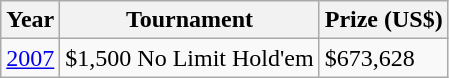<table class="wikitable">
<tr>
<th>Year</th>
<th>Tournament</th>
<th>Prize (US$)</th>
</tr>
<tr>
<td><a href='#'>2007</a></td>
<td>$1,500 No Limit Hold'em</td>
<td>$673,628</td>
</tr>
</table>
